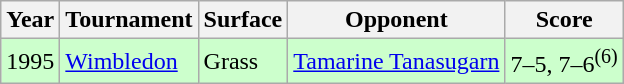<table class="wikitable">
<tr>
<th>Year</th>
<th>Tournament</th>
<th>Surface</th>
<th>Opponent</th>
<th>Score</th>
</tr>
<tr bgcolor="#CCFFCC">
<td>1995</td>
<td><a href='#'>Wimbledon</a></td>
<td>Grass</td>
<td> <a href='#'>Tamarine Tanasugarn</a></td>
<td>7–5, 7–6<sup>(6)</sup></td>
</tr>
</table>
